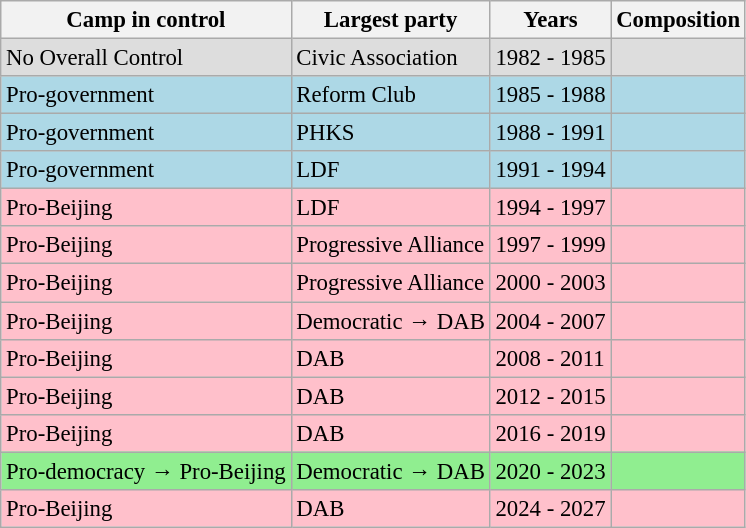<table class="wikitable" style="font-size: 95%;">
<tr>
<th>Camp in control</th>
<th>Largest party</th>
<th>Years</th>
<th>Composition</th>
</tr>
<tr ! style="background-color: #DDDDDD">
<td>No Overall Control</td>
<td>Civic Association</td>
<td>1982 - 1985</td>
<td></td>
</tr>
<tr ! style="background-color: LightBlue">
<td>Pro-government</td>
<td>Reform Club</td>
<td>1985 - 1988</td>
<td></td>
</tr>
<tr ! style="background-color: LightBlue">
<td>Pro-government</td>
<td>PHKS</td>
<td>1988 - 1991</td>
<td></td>
</tr>
<tr ! style="background-color: LightBlue">
<td>Pro-government</td>
<td>LDF</td>
<td>1991 - 1994</td>
<td></td>
</tr>
<tr ! style="background-color: Pink">
<td>Pro-Beijing</td>
<td>LDF</td>
<td>1994 - 1997</td>
<td></td>
</tr>
<tr ! style="background-color: Pink">
<td>Pro-Beijing</td>
<td>Progressive Alliance</td>
<td>1997 - 1999</td>
<td></td>
</tr>
<tr ! style="background-color: Pink">
<td>Pro-Beijing</td>
<td>Progressive Alliance</td>
<td>2000 - 2003</td>
<td></td>
</tr>
<tr ! style="background-color: Pink">
<td>Pro-Beijing</td>
<td>Democratic → DAB</td>
<td>2004 - 2007</td>
<td></td>
</tr>
<tr ! style="background-color: Pink">
<td>Pro-Beijing</td>
<td>DAB</td>
<td>2008 - 2011</td>
<td></td>
</tr>
<tr ! style="background-color: Pink">
<td>Pro-Beijing</td>
<td>DAB</td>
<td>2012 - 2015</td>
<td></td>
</tr>
<tr ! style="background-color: Pink">
<td>Pro-Beijing</td>
<td>DAB</td>
<td>2016 - 2019</td>
<td></td>
</tr>
<tr ! style="background-color: LightGreen">
<td>Pro-democracy → Pro-Beijing</td>
<td>Democratic → DAB</td>
<td>2020 - 2023</td>
<td></td>
</tr>
<tr ! style="background-color: Pink">
<td>Pro-Beijing</td>
<td>DAB</td>
<td>2024 - 2027</td>
<td></td>
</tr>
</table>
